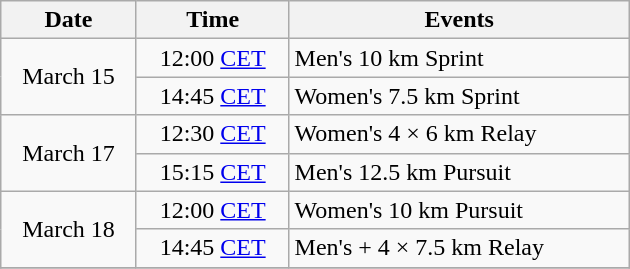<table class="wikitable" style="text-align: center" width="420">
<tr>
<th>Date</th>
<th>Time</th>
<th>Events</th>
</tr>
<tr>
<td rowspan=2>March 15</td>
<td>12:00 <a href='#'>CET</a></td>
<td style="text-align: left">Men's 10 km Sprint</td>
</tr>
<tr>
<td>14:45 <a href='#'>CET</a></td>
<td style="text-align: left">Women's 7.5 km Sprint</td>
</tr>
<tr>
<td rowspan=2>March 17</td>
<td>12:30 <a href='#'>CET</a></td>
<td style="text-align: left">Women's 4 × 6 km Relay</td>
</tr>
<tr>
<td>15:15 <a href='#'>CET</a></td>
<td style="text-align: left">Men's 12.5 km Pursuit</td>
</tr>
<tr>
<td rowspan=2>March 18</td>
<td>12:00 <a href='#'>CET</a></td>
<td style="text-align: left">Women's 10 km Pursuit</td>
</tr>
<tr>
<td>14:45 <a href='#'>CET</a></td>
<td style="text-align: left">Men's + 4 × 7.5 km Relay</td>
</tr>
<tr>
</tr>
</table>
